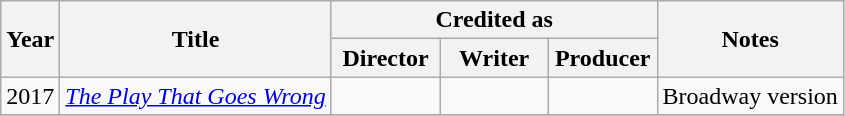<table class="wikitable" style="text-align:center; margin-right:auto; margin-right:auto">
<tr>
<th rowspan="2">Year</th>
<th rowspan="2">Title</th>
<th colspan="3">Credited as</th>
<th rowspan="2">Notes</th>
</tr>
<tr>
<th style="width:65px;">Director</th>
<th style="width:65px;">Writer</th>
<th style="width:65px;">Producer</th>
</tr>
<tr>
<td>2017</td>
<td style="text-align:left;"><em><a href='#'>The Play That Goes Wrong</a></em></td>
<td></td>
<td></td>
<td></td>
<td style="text-align:left;">Broadway version</td>
</tr>
<tr>
</tr>
</table>
